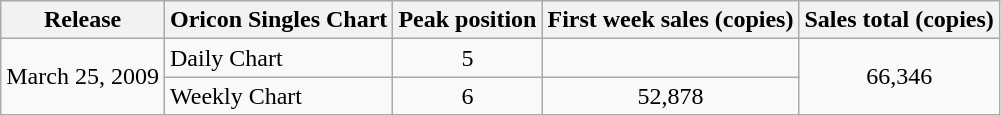<table class="wikitable">
<tr>
<th>Release</th>
<th>Oricon Singles Chart</th>
<th>Peak position</th>
<th>First week sales (copies)</th>
<th>Sales total (copies)</th>
</tr>
<tr>
<td rowspan="4">March 25, 2009</td>
<td>Daily Chart</td>
<td align="center">5</td>
<td align="center"></td>
<td rowspan="4" align="center">66,346</td>
</tr>
<tr>
<td>Weekly Chart</td>
<td align="center">6</td>
<td align="center">52,878</td>
</tr>
</table>
